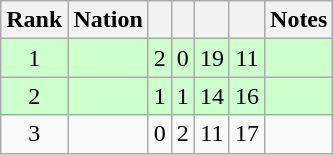<table class="wikitable sortable" style="text-align: center;">
<tr>
<th>Rank</th>
<th>Nation</th>
<th></th>
<th></th>
<th></th>
<th></th>
<th>Notes</th>
</tr>
<tr style="background:#cfc;">
<td>1</td>
<td align=left></td>
<td>2</td>
<td>0</td>
<td>19</td>
<td>11</td>
<td></td>
</tr>
<tr style="background:#cfc;">
<td>2</td>
<td align=left></td>
<td>1</td>
<td>1</td>
<td>14</td>
<td>16</td>
<td></td>
</tr>
<tr>
<td>3</td>
<td align=left></td>
<td>0</td>
<td>2</td>
<td>11</td>
<td>17</td>
<td></td>
</tr>
</table>
